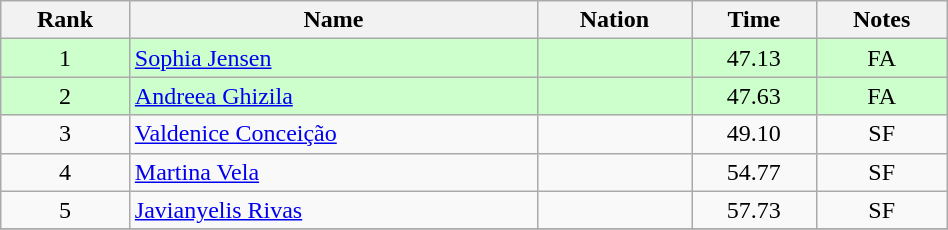<table class="wikitable sortable" style="text-align:center" width=50%>
<tr>
<th>Rank</th>
<th>Name</th>
<th>Nation</th>
<th>Time</th>
<th>Notes</th>
</tr>
<tr bgcolor=ccffcc>
<td>1</td>
<td align=left><a href='#'>Sophia Jensen</a></td>
<td align=left></td>
<td>47.13</td>
<td>FA</td>
</tr>
<tr bgcolor=ccffcc>
<td>2</td>
<td align=left><a href='#'>Andreea Ghizila</a></td>
<td align=left></td>
<td>47.63</td>
<td>FA</td>
</tr>
<tr>
<td>3</td>
<td align=left><a href='#'>Valdenice Conceição</a></td>
<td align=left></td>
<td>49.10</td>
<td>SF</td>
</tr>
<tr>
<td>4</td>
<td align=left><a href='#'>Martina Vela</a></td>
<td align=left></td>
<td>54.77</td>
<td>SF</td>
</tr>
<tr>
<td>5</td>
<td align=left><a href='#'>Javianyelis Rivas</a></td>
<td align=left></td>
<td>57.73</td>
<td>SF</td>
</tr>
<tr>
</tr>
</table>
